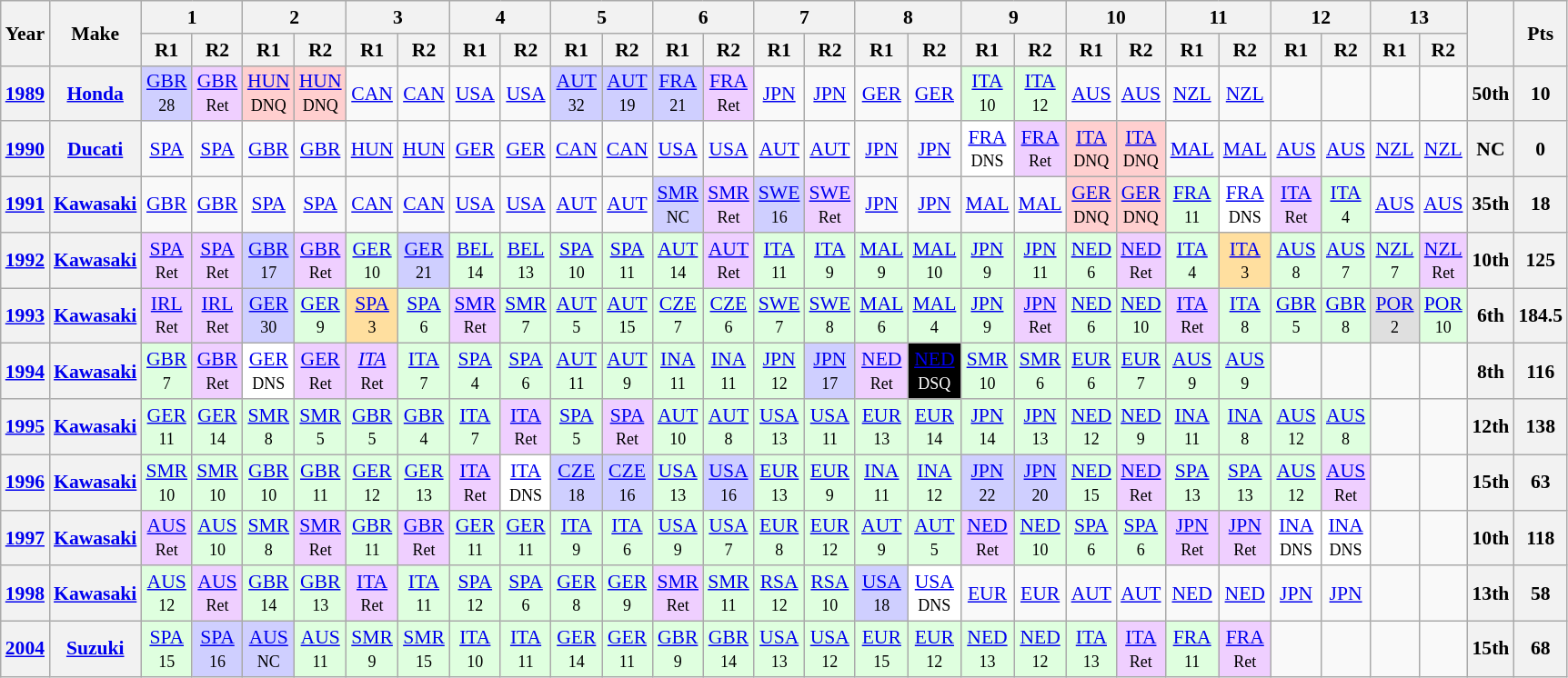<table class="wikitable" style="text-align:center; font-size:90%">
<tr>
<th valign="middle" rowspan=2>Year</th>
<th valign="middle" rowspan=2>Make</th>
<th colspan=2>1</th>
<th colspan=2>2</th>
<th colspan=2>3</th>
<th colspan=2>4</th>
<th colspan=2>5</th>
<th colspan=2>6</th>
<th colspan=2>7</th>
<th colspan=2>8</th>
<th colspan=2>9</th>
<th colspan=2>10</th>
<th colspan=2>11</th>
<th colspan=2>12</th>
<th colspan=2>13</th>
<th rowspan=2></th>
<th rowspan=2>Pts</th>
</tr>
<tr>
<th>R1</th>
<th>R2</th>
<th>R1</th>
<th>R2</th>
<th>R1</th>
<th>R2</th>
<th>R1</th>
<th>R2</th>
<th>R1</th>
<th>R2</th>
<th>R1</th>
<th>R2</th>
<th>R1</th>
<th>R2</th>
<th>R1</th>
<th>R2</th>
<th>R1</th>
<th>R2</th>
<th>R1</th>
<th>R2</th>
<th>R1</th>
<th>R2</th>
<th>R1</th>
<th>R2</th>
<th>R1</th>
<th>R2</th>
</tr>
<tr>
<th><a href='#'>1989</a></th>
<th><a href='#'>Honda</a></th>
<td style="background:#CFCFFF;"><a href='#'>GBR</a><br><small>28</small></td>
<td style="background:#EFCFFF;"><a href='#'>GBR</a><br><small>Ret</small></td>
<td style="background:#FFCFCF;"><a href='#'>HUN</a><br><small>DNQ</small></td>
<td style="background:#FFCFCF;"><a href='#'>HUN</a><br><small>DNQ</small></td>
<td><a href='#'>CAN</a></td>
<td><a href='#'>CAN</a></td>
<td><a href='#'>USA</a></td>
<td><a href='#'>USA</a></td>
<td style="background:#CFCFFF;"><a href='#'>AUT</a><br><small>32</small></td>
<td style="background:#CFCFFF;"><a href='#'>AUT</a><br><small>19</small></td>
<td style="background:#CFCFFF;"><a href='#'>FRA</a><br><small>21</small></td>
<td style="background:#EFCFFF;"><a href='#'>FRA</a><br><small>Ret</small></td>
<td><a href='#'>JPN</a></td>
<td><a href='#'>JPN</a></td>
<td><a href='#'>GER</a></td>
<td><a href='#'>GER</a></td>
<td style="background:#DFFFDF;"><a href='#'>ITA</a><br><small>10</small></td>
<td style="background:#DFFFDF;"><a href='#'>ITA</a><br><small>12</small></td>
<td><a href='#'>AUS</a></td>
<td><a href='#'>AUS</a></td>
<td><a href='#'>NZL</a></td>
<td><a href='#'>NZL</a></td>
<td></td>
<td></td>
<td></td>
<td></td>
<th>50th</th>
<th>10</th>
</tr>
<tr>
<th><a href='#'>1990</a></th>
<th><a href='#'>Ducati</a></th>
<td><a href='#'>SPA</a></td>
<td><a href='#'>SPA</a></td>
<td><a href='#'>GBR</a></td>
<td><a href='#'>GBR</a></td>
<td><a href='#'>HUN</a></td>
<td><a href='#'>HUN</a></td>
<td><a href='#'>GER</a></td>
<td><a href='#'>GER</a></td>
<td><a href='#'>CAN</a></td>
<td><a href='#'>CAN</a></td>
<td><a href='#'>USA</a></td>
<td><a href='#'>USA</a></td>
<td><a href='#'>AUT</a></td>
<td><a href='#'>AUT</a></td>
<td><a href='#'>JPN</a></td>
<td><a href='#'>JPN</a></td>
<td style="background:#FFFFFF;"><a href='#'>FRA</a><br><small>DNS</small></td>
<td style="background:#EFCFFF;"><a href='#'>FRA</a><br><small>Ret</small></td>
<td style="background:#FFCFCF;"><a href='#'>ITA</a><br><small>DNQ</small></td>
<td style="background:#FFCFCF;"><a href='#'>ITA</a><br><small>DNQ</small></td>
<td><a href='#'>MAL</a></td>
<td><a href='#'>MAL</a></td>
<td><a href='#'>AUS</a></td>
<td><a href='#'>AUS</a></td>
<td><a href='#'>NZL</a></td>
<td><a href='#'>NZL</a></td>
<th>NC</th>
<th>0</th>
</tr>
<tr>
<th><a href='#'>1991</a></th>
<th><a href='#'>Kawasaki</a></th>
<td><a href='#'>GBR</a></td>
<td><a href='#'>GBR</a></td>
<td><a href='#'>SPA</a></td>
<td><a href='#'>SPA</a></td>
<td><a href='#'>CAN</a></td>
<td><a href='#'>CAN</a></td>
<td><a href='#'>USA</a></td>
<td><a href='#'>USA</a></td>
<td><a href='#'>AUT</a></td>
<td><a href='#'>AUT</a></td>
<td style="background:#CFCFFF;"><a href='#'>SMR</a><br><small>NC</small></td>
<td style="background:#EFCFFF;"><a href='#'>SMR</a><br><small>Ret</small></td>
<td style="background:#CFCFFF;"><a href='#'>SWE</a><br><small>16</small></td>
<td style="background:#EFCFFF;"><a href='#'>SWE</a><br><small>Ret</small></td>
<td><a href='#'>JPN</a></td>
<td><a href='#'>JPN</a></td>
<td><a href='#'>MAL</a></td>
<td><a href='#'>MAL</a></td>
<td style="background:#FFCFCF;"><a href='#'>GER</a><br><small>DNQ</small></td>
<td style="background:#FFCFCF;"><a href='#'>GER</a><br><small>DNQ</small></td>
<td style="background:#DFFFDF;"><a href='#'>FRA</a><br><small>11</small></td>
<td style="background:#FFFFFF;"><a href='#'>FRA</a><br><small>DNS</small></td>
<td style="background:#EFCFFF;"><a href='#'>ITA</a><br><small>Ret</small></td>
<td style="background:#DFFFDF;"><a href='#'>ITA</a><br><small>4</small></td>
<td><a href='#'>AUS</a></td>
<td><a href='#'>AUS</a></td>
<th>35th</th>
<th>18</th>
</tr>
<tr>
<th><a href='#'>1992</a></th>
<th><a href='#'>Kawasaki</a></th>
<td style="background:#EFCFFF;"><a href='#'>SPA</a><br><small>Ret</small></td>
<td style="background:#EFCFFF;"><a href='#'>SPA</a><br><small>Ret</small></td>
<td style="background:#CFCFFF;"><a href='#'>GBR</a><br><small>17</small></td>
<td style="background:#EFCFFF;"><a href='#'>GBR</a><br><small>Ret</small></td>
<td style="background:#DFFFDF;"><a href='#'>GER</a><br><small>10</small></td>
<td style="background:#CFCFFF;"><a href='#'>GER</a><br><small>21</small></td>
<td style="background:#DFFFDF;"><a href='#'>BEL</a><br><small>14</small></td>
<td style="background:#DFFFDF;"><a href='#'>BEL</a><br><small>13</small></td>
<td style="background:#DFFFDF;"><a href='#'>SPA</a><br><small>10</small></td>
<td style="background:#DFFFDF;"><a href='#'>SPA</a><br><small>11</small></td>
<td style="background:#DFFFDF;"><a href='#'>AUT</a><br><small>14</small></td>
<td style="background:#EFCFFF;"><a href='#'>AUT</a><br><small>Ret</small></td>
<td style="background:#DFFFDF;"><a href='#'>ITA</a><br><small>11</small></td>
<td style="background:#DFFFDF;"><a href='#'>ITA</a><br><small>9</small></td>
<td style="background:#DFFFDF;"><a href='#'>MAL</a><br><small>9</small></td>
<td style="background:#DFFFDF;"><a href='#'>MAL</a><br><small>10</small></td>
<td style="background:#DFFFDF;"><a href='#'>JPN</a><br><small>9</small></td>
<td style="background:#DFFFDF;"><a href='#'>JPN</a><br><small>11</small></td>
<td style="background:#DFFFDF;"><a href='#'>NED</a><br><small>6</small></td>
<td style="background:#EFCFFF;"><a href='#'>NED</a><br><small>Ret</small></td>
<td style="background:#DFFFDF;"><a href='#'>ITA</a><br><small>4</small></td>
<td style="background:#FFDF9F;"><a href='#'>ITA</a><br><small>3</small></td>
<td style="background:#DFFFDF;"><a href='#'>AUS</a><br><small>8</small></td>
<td style="background:#DFFFDF;"><a href='#'>AUS</a><br><small>7</small></td>
<td style="background:#DFFFDF;"><a href='#'>NZL</a><br><small>7</small></td>
<td style="background:#EFCFFF;"><a href='#'>NZL</a><br><small>Ret</small></td>
<th>10th</th>
<th>125</th>
</tr>
<tr>
<th><a href='#'>1993</a></th>
<th><a href='#'>Kawasaki</a></th>
<td style="background:#EFCFFF;"><a href='#'>IRL</a><br><small>Ret</small></td>
<td style="background:#EFCFFF;"><a href='#'>IRL</a><br><small>Ret</small></td>
<td style="background:#CFCFFF;"><a href='#'>GER</a><br><small>30</small></td>
<td style="background:#DFFFDF;"><a href='#'>GER</a><br><small>9</small></td>
<td style="background:#FFDF9F;"><a href='#'>SPA</a><br><small>3</small></td>
<td style="background:#DFFFDF;"><a href='#'>SPA</a><br><small>6</small></td>
<td style="background:#EFCFFF;"><a href='#'>SMR</a><br><small>Ret</small></td>
<td style="background:#DFFFDF;"><a href='#'>SMR</a><br><small>7</small></td>
<td style="background:#DFFFDF;"><a href='#'>AUT</a><br><small>5</small></td>
<td style="background:#DFFFDF;"><a href='#'>AUT</a><br><small>15</small></td>
<td style="background:#DFFFDF;"><a href='#'>CZE</a><br><small>7</small></td>
<td style="background:#DFFFDF;"><a href='#'>CZE</a><br><small>6</small></td>
<td style="background:#DFFFDF;"><a href='#'>SWE</a><br><small>7</small></td>
<td style="background:#DFFFDF;"><a href='#'>SWE</a><br><small>8</small></td>
<td style="background:#DFFFDF;"><a href='#'>MAL</a><br><small>6</small></td>
<td style="background:#DFFFDF;"><a href='#'>MAL</a><br><small>4</small></td>
<td style="background:#DFFFDF;"><a href='#'>JPN</a><br><small>9</small></td>
<td style="background:#EFCFFF;"><a href='#'>JPN</a><br><small>Ret</small></td>
<td style="background:#DFFFDF;"><a href='#'>NED</a><br><small>6</small></td>
<td style="background:#DFFFDF;"><a href='#'>NED</a><br><small>10</small></td>
<td style="background:#EFCFFF;"><a href='#'>ITA</a><br><small>Ret</small></td>
<td style="background:#DFFFDF;"><a href='#'>ITA</a><br><small>8</small></td>
<td style="background:#DFFFDF;"><a href='#'>GBR</a><br><small>5</small></td>
<td style="background:#DFFFDF;"><a href='#'>GBR</a><br><small>8</small></td>
<td style="background:#DFDFDF;"><a href='#'>POR</a><br><small>2</small></td>
<td style="background:#DFFFDF;"><a href='#'>POR</a><br><small>10</small></td>
<th>6th</th>
<th>184.5</th>
</tr>
<tr>
<th><a href='#'>1994</a></th>
<th><a href='#'>Kawasaki</a></th>
<td style="background:#DFFFDF;"><a href='#'>GBR</a><br><small>7</small></td>
<td style="background:#EFCFFF;"><a href='#'>GBR</a><br><small>Ret</small></td>
<td style="background:#FFFFFF;"><a href='#'>GER</a><br><small>DNS</small></td>
<td style="background:#EFCFFF;"><a href='#'>GER</a><br><small>Ret</small></td>
<td style="background:#EFCFFF;"><em><a href='#'>ITA</a></em><br><small>Ret</small></td>
<td style="background:#DFFFDF;"><a href='#'>ITA</a><br><small>7</small></td>
<td style="background:#DFFFDF;"><a href='#'>SPA</a><br><small>4</small></td>
<td style="background:#DFFFDF;"><a href='#'>SPA</a><br><small>6</small></td>
<td style="background:#DFFFDF;"><a href='#'>AUT</a><br><small>11</small></td>
<td style="background:#DFFFDF;"><a href='#'>AUT</a><br><small>9</small></td>
<td style="background:#DFFFDF;"><a href='#'>INA</a><br><small>11</small></td>
<td style="background:#DFFFDF;"><a href='#'>INA</a><br><small>11</small></td>
<td style="background:#DFFFDF;"><a href='#'>JPN</a><br><small>12</small></td>
<td style="background:#CFCFFF;"><a href='#'>JPN</a><br><small>17</small></td>
<td style="background:#EFCFFF;"><a href='#'>NED</a><br><small>Ret</small></td>
<td style="background:black; color:white;"><a href='#'><span>NED</span></a><br><small>DSQ</small></td>
<td style="background:#DFFFDF;"><a href='#'>SMR</a><br><small>10</small></td>
<td style="background:#DFFFDF;"><a href='#'>SMR</a><br><small>6</small></td>
<td style="background:#DFFFDF;"><a href='#'>EUR</a><br><small>6</small></td>
<td style="background:#DFFFDF;"><a href='#'>EUR</a><br><small>7</small></td>
<td style="background:#DFFFDF;"><a href='#'>AUS</a><br><small>9</small></td>
<td style="background:#DFFFDF;"><a href='#'>AUS</a><br><small>9</small></td>
<td></td>
<td></td>
<td></td>
<td></td>
<th>8th</th>
<th>116</th>
</tr>
<tr>
<th><a href='#'>1995</a></th>
<th><a href='#'>Kawasaki</a></th>
<td style="background:#DFFFDF;"><a href='#'>GER</a><br><small>11</small></td>
<td style="background:#DFFFDF;"><a href='#'>GER</a><br><small>14</small></td>
<td style="background:#DFFFDF;"><a href='#'>SMR</a><br><small>8</small></td>
<td style="background:#DFFFDF;"><a href='#'>SMR</a><br><small>5</small></td>
<td style="background:#DFFFDF;"><a href='#'>GBR</a><br><small>5</small></td>
<td style="background:#DFFFDF;"><a href='#'>GBR</a><br><small>4</small></td>
<td style="background:#DFFFDF;"><a href='#'>ITA</a><br><small>7</small></td>
<td style="background:#EFCFFF;"><a href='#'>ITA</a><br><small>Ret</small></td>
<td style="background:#DFFFDF;"><a href='#'>SPA</a><br><small>5</small></td>
<td style="background:#EFCFFF;"><a href='#'>SPA</a><br><small>Ret</small></td>
<td style="background:#DFFFDF;"><a href='#'>AUT</a><br><small>10</small></td>
<td style="background:#DFFFDF;"><a href='#'>AUT</a><br><small>8</small></td>
<td style="background:#DFFFDF;"><a href='#'>USA</a><br><small>13</small></td>
<td style="background:#DFFFDF;"><a href='#'>USA</a><br><small>11</small></td>
<td style="background:#DFFFDF;"><a href='#'>EUR</a><br><small>13</small></td>
<td style="background:#DFFFDF;"><a href='#'>EUR</a><br><small>14</small></td>
<td style="background:#DFFFDF;"><a href='#'>JPN</a><br><small>14</small></td>
<td style="background:#DFFFDF;"><a href='#'>JPN</a><br><small>13</small></td>
<td style="background:#DFFFDF;"><a href='#'>NED</a><br><small>12</small></td>
<td style="background:#DFFFDF;"><a href='#'>NED</a><br><small>9</small></td>
<td style="background:#DFFFDF;"><a href='#'>INA</a><br><small>11</small></td>
<td style="background:#DFFFDF;"><a href='#'>INA</a><br><small>8</small></td>
<td style="background:#DFFFDF;"><a href='#'>AUS</a><br><small>12</small></td>
<td style="background:#DFFFDF;"><a href='#'>AUS</a><br><small>8</small></td>
<td></td>
<td></td>
<th>12th</th>
<th>138</th>
</tr>
<tr>
<th><a href='#'>1996</a></th>
<th><a href='#'>Kawasaki</a></th>
<td style="background:#DFFFDF;"><a href='#'>SMR</a><br><small>10</small></td>
<td style="background:#DFFFDF;"><a href='#'>SMR</a><br><small>10</small></td>
<td style="background:#DFFFDF;"><a href='#'>GBR</a><br><small>10</small></td>
<td style="background:#DFFFDF;"><a href='#'>GBR</a><br><small>11</small></td>
<td style="background:#DFFFDF;"><a href='#'>GER</a><br><small>12</small></td>
<td style="background:#DFFFDF;"><a href='#'>GER</a><br><small>13</small></td>
<td style="background:#EFCFFF;"><a href='#'>ITA</a><br><small>Ret</small></td>
<td style="background:#FFFFFF;"><a href='#'>ITA</a><br><small>DNS</small></td>
<td style="background:#CFCFFF;"><a href='#'>CZE</a><br><small>18</small></td>
<td style="background:#CFCFFF;"><a href='#'>CZE</a><br><small>16</small></td>
<td style="background:#DFFFDF;"><a href='#'>USA</a><br><small>13</small></td>
<td style="background:#CFCFFF;"><a href='#'>USA</a><br><small>16</small></td>
<td style="background:#DFFFDF;"><a href='#'>EUR</a><br><small>13</small></td>
<td style="background:#DFFFDF;"><a href='#'>EUR</a><br><small>9</small></td>
<td style="background:#DFFFDF;"><a href='#'>INA</a><br><small>11</small></td>
<td style="background:#DFFFDF;"><a href='#'>INA</a><br><small>12</small></td>
<td style="background:#CFCFFF;"><a href='#'>JPN</a><br><small>22</small></td>
<td style="background:#CFCFFF;"><a href='#'>JPN</a><br><small>20</small></td>
<td style="background:#DFFFDF;"><a href='#'>NED</a><br><small>15</small></td>
<td style="background:#EFCFFF;"><a href='#'>NED</a><br><small>Ret</small></td>
<td style="background:#DFFFDF;"><a href='#'>SPA</a><br><small>13</small></td>
<td style="background:#DFFFDF;"><a href='#'>SPA</a><br><small>13</small></td>
<td style="background:#DFFFDF;"><a href='#'>AUS</a><br><small>12</small></td>
<td style="background:#EFCFFF;"><a href='#'>AUS</a><br><small>Ret</small></td>
<td></td>
<td></td>
<th>15th</th>
<th>63</th>
</tr>
<tr>
<th><a href='#'>1997</a></th>
<th><a href='#'>Kawasaki</a></th>
<td style="background:#EFCFFF;"><a href='#'>AUS</a><br><small>Ret</small></td>
<td style="background:#DFFFDF;"><a href='#'>AUS</a><br><small>10</small></td>
<td style="background:#DFFFDF;"><a href='#'>SMR</a><br><small>8</small></td>
<td style="background:#EFCFFF;"><a href='#'>SMR</a><br><small>Ret</small></td>
<td style="background:#DFFFDF;"><a href='#'>GBR</a><br><small>11</small></td>
<td style="background:#EFCFFF;"><a href='#'>GBR</a><br><small>Ret</small></td>
<td style="background:#DFFFDF;"><a href='#'>GER</a><br><small>11</small></td>
<td style="background:#DFFFDF;"><a href='#'>GER</a><br><small>11</small></td>
<td style="background:#DFFFDF;"><a href='#'>ITA</a><br><small>9</small></td>
<td style="background:#DFFFDF;"><a href='#'>ITA</a><br><small>6</small></td>
<td style="background:#DFFFDF;"><a href='#'>USA</a><br><small>9</small></td>
<td style="background:#DFFFDF;"><a href='#'>USA</a><br><small>7</small></td>
<td style="background:#DFFFDF;"><a href='#'>EUR</a><br><small>8</small></td>
<td style="background:#DFFFDF;"><a href='#'>EUR</a><br><small>12</small></td>
<td style="background:#DFFFDF;"><a href='#'>AUT</a><br><small>9</small></td>
<td style="background:#DFFFDF;"><a href='#'>AUT</a><br><small>5</small></td>
<td style="background:#EFCFFF;"><a href='#'>NED</a><br><small>Ret</small></td>
<td style="background:#DFFFDF;"><a href='#'>NED</a><br><small>10</small></td>
<td style="background:#DFFFDF;"><a href='#'>SPA</a><br><small>6</small></td>
<td style="background:#DFFFDF;"><a href='#'>SPA</a><br><small>6</small></td>
<td style="background:#EFCFFF;"><a href='#'>JPN</a><br><small>Ret</small></td>
<td style="background:#EFCFFF;"><a href='#'>JPN</a><br><small>Ret</small></td>
<td style="background:#FFFFFF;"><a href='#'>INA</a><br><small>DNS</small></td>
<td style="background:#FFFFFF;"><a href='#'>INA</a><br><small>DNS</small></td>
<td></td>
<td></td>
<th>10th</th>
<th>118</th>
</tr>
<tr>
<th><a href='#'>1998</a></th>
<th><a href='#'>Kawasaki</a></th>
<td style="background:#DFFFDF;"><a href='#'>AUS</a><br><small>12</small></td>
<td style="background:#EFCFFF;"><a href='#'>AUS</a><br><small>Ret</small></td>
<td style="background:#DFFFDF;"><a href='#'>GBR</a><br><small>14</small></td>
<td style="background:#DFFFDF;"><a href='#'>GBR</a><br><small>13</small></td>
<td style="background:#EFCFFF;"><a href='#'>ITA</a><br><small>Ret</small></td>
<td style="background:#DFFFDF;"><a href='#'>ITA</a><br><small>11</small></td>
<td style="background:#DFFFDF;"><a href='#'>SPA</a><br><small>12</small></td>
<td style="background:#DFFFDF;"><a href='#'>SPA</a><br><small>6</small></td>
<td style="background:#DFFFDF;"><a href='#'>GER</a><br><small>8</small></td>
<td style="background:#DFFFDF;"><a href='#'>GER</a><br><small>9</small></td>
<td style="background:#EFCFFF;"><a href='#'>SMR</a><br><small>Ret</small></td>
<td style="background:#DFFFDF;"><a href='#'>SMR</a><br><small>11</small></td>
<td style="background:#DFFFDF;"><a href='#'>RSA</a><br><small>12</small></td>
<td style="background:#DFFFDF;"><a href='#'>RSA</a><br><small>10</small></td>
<td style="background:#CFCFFF;"><a href='#'>USA</a><br><small>18</small></td>
<td style="background:#FFFFFF;"><a href='#'>USA</a><br><small>DNS</small></td>
<td><a href='#'>EUR</a></td>
<td><a href='#'>EUR</a></td>
<td><a href='#'>AUT</a></td>
<td><a href='#'>AUT</a></td>
<td><a href='#'>NED</a></td>
<td><a href='#'>NED</a></td>
<td><a href='#'>JPN</a></td>
<td><a href='#'>JPN</a></td>
<td></td>
<td></td>
<th>13th</th>
<th>58</th>
</tr>
<tr>
<th><a href='#'>2004</a></th>
<th><a href='#'>Suzuki</a></th>
<td style="background:#DFFFDF;"><a href='#'>SPA</a><br><small>15</small></td>
<td style="background:#CFCFFF;"><a href='#'>SPA</a><br><small>16</small></td>
<td style="background:#CFCFFF;"><a href='#'>AUS</a><br><small>NC</small></td>
<td style="background:#DFFFDF;"><a href='#'>AUS</a><br><small>11</small></td>
<td style="background:#DFFFDF;"><a href='#'>SMR</a><br><small>9</small></td>
<td style="background:#DFFFDF;"><a href='#'>SMR</a><br><small>15</small></td>
<td style="background:#DFFFDF;"><a href='#'>ITA</a><br><small>10</small></td>
<td style="background:#DFFFDF;"><a href='#'>ITA</a><br><small>11</small></td>
<td style="background:#DFFFDF;"><a href='#'>GER</a><br><small>14</small></td>
<td style="background:#DFFFDF;"><a href='#'>GER</a><br><small>11</small></td>
<td style="background:#DFFFDF;"><a href='#'>GBR</a><br><small>9</small></td>
<td style="background:#DFFFDF;"><a href='#'>GBR</a><br><small>14</small></td>
<td style="background:#DFFFDF;"><a href='#'>USA</a><br><small>13</small></td>
<td style="background:#DFFFDF;"><a href='#'>USA</a><br><small>12</small></td>
<td style="background:#DFFFDF;"><a href='#'>EUR</a><br><small>15</small></td>
<td style="background:#DFFFDF;"><a href='#'>EUR</a><br><small>12</small></td>
<td style="background:#DFFFDF;"><a href='#'>NED</a><br><small>13</small></td>
<td style="background:#DFFFDF;"><a href='#'>NED</a><br><small>12</small></td>
<td style="background:#DFFFDF;"><a href='#'>ITA</a><br><small>13</small></td>
<td style="background:#EFCFFF;"><a href='#'>ITA</a><br><small>Ret</small></td>
<td style="background:#DFFFDF;"><a href='#'>FRA</a><br><small>11</small></td>
<td style="background:#EFCFFF;"><a href='#'>FRA</a><br><small>Ret</small></td>
<td></td>
<td></td>
<td></td>
<td></td>
<th>15th</th>
<th>68</th>
</tr>
</table>
